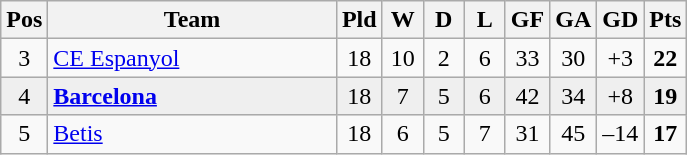<table class="wikitable" style="text-align:center">
<tr>
<th width=20>Pos</th>
<th width=185>Team</th>
<th width=20>Pld</th>
<th width=20>W</th>
<th width=20>D</th>
<th width=20>L</th>
<th width=20>GF</th>
<th width=20>GA</th>
<th width=20>GD</th>
<th width=20>Pts</th>
</tr>
<tr>
<td>3</td>
<td align="left"><a href='#'>CE Espanyol</a></td>
<td>18</td>
<td>10</td>
<td>2</td>
<td>6</td>
<td>33</td>
<td>30</td>
<td>+3</td>
<td><strong>22</strong></td>
</tr>
<tr align="center" bgcolor="#EFEFEF">
<td>4</td>
<td align="left"><strong><a href='#'>Barcelona</a></strong></td>
<td>18</td>
<td>7</td>
<td>5</td>
<td>6</td>
<td>42</td>
<td>34</td>
<td>+8</td>
<td><strong>19</strong></td>
</tr>
<tr align="center">
<td>5</td>
<td align="left"><a href='#'>Betis</a></td>
<td>18</td>
<td>6</td>
<td>5</td>
<td>7</td>
<td>31</td>
<td>45</td>
<td>–14</td>
<td><strong>17</strong></td>
</tr>
</table>
